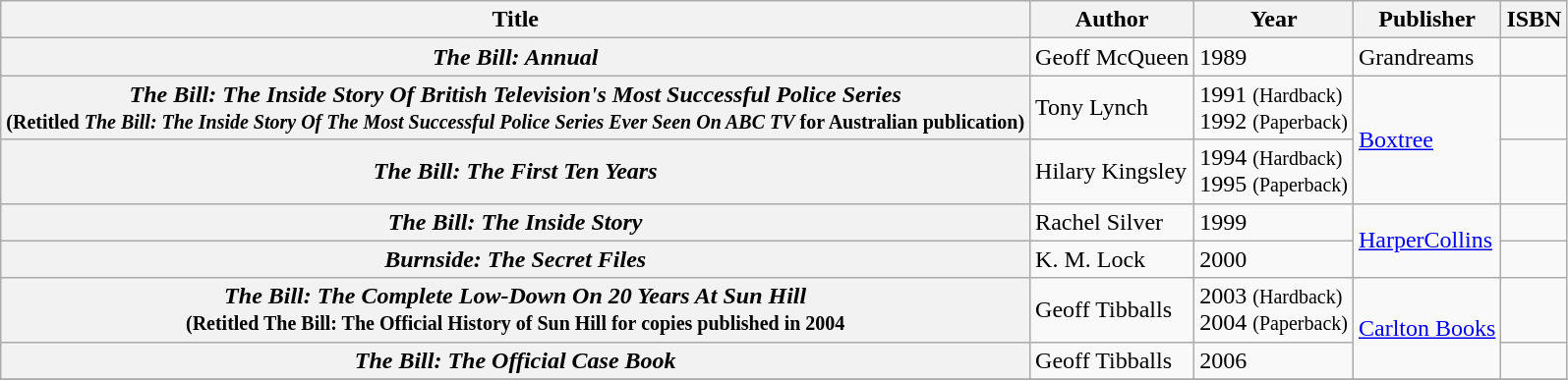<table class="wikitable unsortable plainrowheaders">
<tr>
<th scope="col">Title</th>
<th scope="col">Author</th>
<th scope="col">Year</th>
<th scope="col">Publisher</th>
<th scope="col">ISBN</th>
</tr>
<tr>
<th scope="row"><em>The Bill: Annual</em></th>
<td>Geoff McQueen</td>
<td>1989</td>
<td>Grandreams</td>
<td></td>
</tr>
<tr>
<th scope="row"><em>The Bill: The Inside Story Of British Television's Most Successful Police Series</em><br><small>(Retitled <em>The Bill: The Inside Story Of The Most Successful Police Series Ever Seen On ABC TV</em> for Australian publication)</small></th>
<td>Tony Lynch</td>
<td>1991 <small>(Hardback)</small><br>1992 <small>(Paperback)</small></td>
<td rowspan="2"><a href='#'>Boxtree</a></td>
<td></td>
</tr>
<tr>
<th scope="row"><em>The Bill: The First Ten Years</em></th>
<td>Hilary Kingsley</td>
<td>1994 <small>(Hardback)</small><br>1995 <small>(Paperback)</small></td>
<td></td>
</tr>
<tr>
<th scope="row"><em>The Bill: The Inside Story</em></th>
<td>Rachel Silver</td>
<td>1999</td>
<td rowspan="2"><a href='#'>HarperCollins</a></td>
<td></td>
</tr>
<tr>
<th scope="row"><em>Burnside: The Secret Files</em></th>
<td>K. M. Lock</td>
<td>2000</td>
<td></td>
</tr>
<tr>
<th scope="row"><em>The Bill: The Complete Low-Down On 20 Years At Sun Hill</em><br><small>(Retitled The Bill: The Official History of Sun Hill for copies published in 2004 </small></th>
<td>Geoff Tibballs</td>
<td>2003 <small>(Hardback)</small><br> 2004 <small>(Paperback)</small></td>
<td rowspan="2"><a href='#'>Carlton Books</a></td>
<td></td>
</tr>
<tr>
<th scope="row"><em>The Bill: The Official Case Book</em></th>
<td>Geoff Tibballs</td>
<td>2006</td>
<td></td>
</tr>
<tr>
</tr>
</table>
